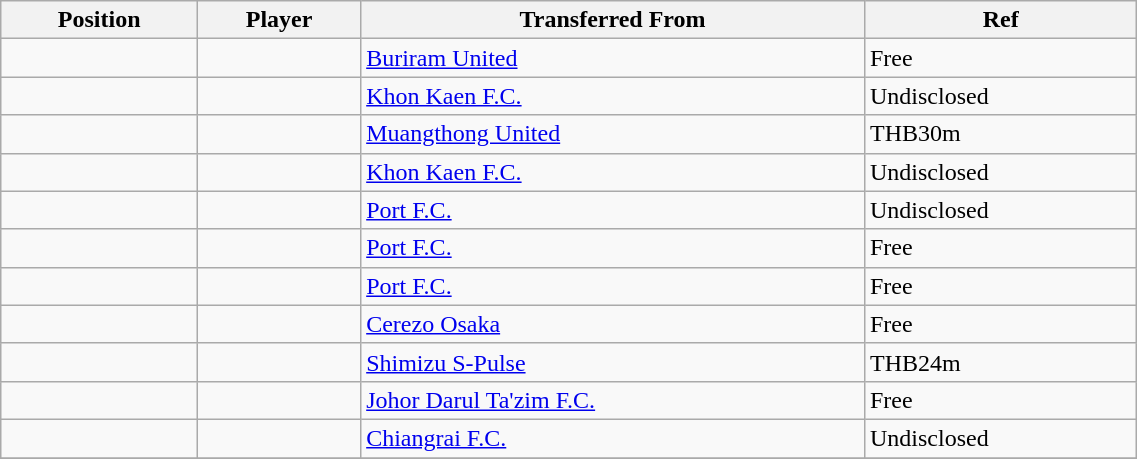<table class="wikitable sortable" style="width:60%; text-align:center; font-size:100%; text-align:left;">
<tr>
<th><strong>Position</strong></th>
<th><strong>Player</strong></th>
<th><strong>Transferred From</strong></th>
<th><strong>Ref</strong></th>
</tr>
<tr>
<td></td>
<td></td>
<td> <a href='#'>Buriram United</a></td>
<td>Free </td>
</tr>
<tr>
<td></td>
<td></td>
<td> <a href='#'>Khon Kaen F.C.</a></td>
<td>Undisclosed </td>
</tr>
<tr>
<td></td>
<td></td>
<td> <a href='#'>Muangthong United</a></td>
<td>THB30m </td>
</tr>
<tr>
<td></td>
<td></td>
<td> <a href='#'>Khon Kaen F.C.</a></td>
<td>Undisclosed </td>
</tr>
<tr>
<td></td>
<td></td>
<td> <a href='#'>Port F.C.</a></td>
<td>Undisclosed </td>
</tr>
<tr>
<td></td>
<td></td>
<td> <a href='#'>Port F.C.</a></td>
<td>Free</td>
</tr>
<tr>
<td></td>
<td></td>
<td> <a href='#'>Port F.C.</a></td>
<td>Free</td>
</tr>
<tr>
<td></td>
<td></td>
<td> <a href='#'>Cerezo Osaka</a></td>
<td>Free</td>
</tr>
<tr>
<td></td>
<td></td>
<td> <a href='#'>Shimizu S-Pulse</a></td>
<td>THB24m </td>
</tr>
<tr>
<td></td>
<td></td>
<td> <a href='#'>Johor Darul Ta'zim F.C.</a></td>
<td>Free</td>
</tr>
<tr>
<td></td>
<td></td>
<td> <a href='#'>Chiangrai F.C.</a></td>
<td>Undisclosed</td>
</tr>
<tr>
</tr>
</table>
